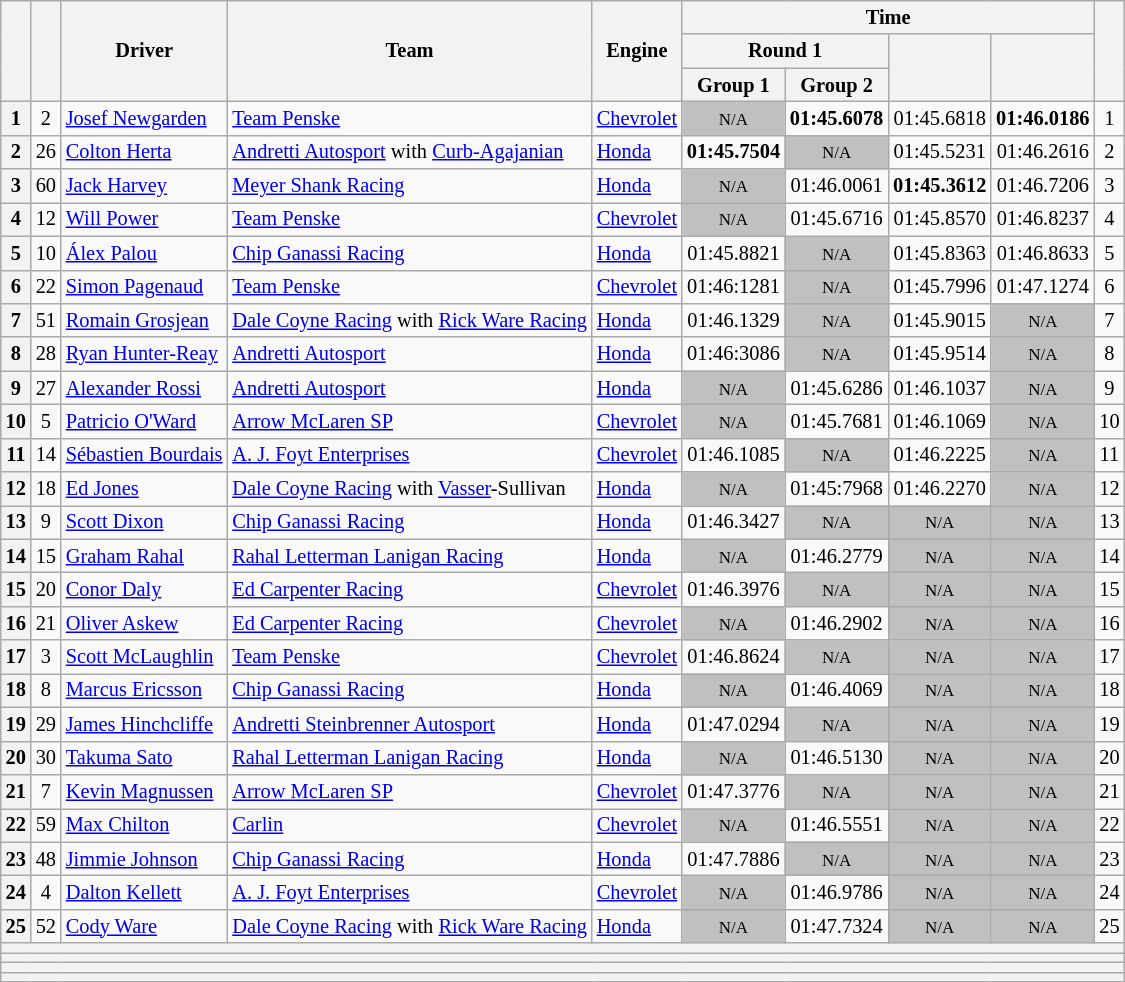<table class="wikitable sortable" style="text-align:center; font-size:85%;">
<tr>
<th rowspan="3"></th>
<th rowspan="3"></th>
<th rowspan="3">Driver</th>
<th rowspan="3">Team</th>
<th rowspan="3">Engine</th>
<th colspan="4" style="text-align:center;">Time</th>
<th rowspan="3"></th>
</tr>
<tr>
<th colspan="2" scope="col">Round 1</th>
<th rowspan="2" scope="col"></th>
<th rowspan="2" scope="col"></th>
</tr>
<tr>
<th scope="col">Group 1</th>
<th scope="col">Group 2</th>
</tr>
<tr>
<th scope="row">1</th>
<td align="center">2</td>
<td align="left"> <a href='#'>Josef Newgarden</a> <strong></strong></td>
<td align="left"><a href='#'>Team Penske</a></td>
<td align="left"><a href='#'>Chevrolet</a></td>
<td align="center" style="background: silver"><small>N/A</small></td>
<td><strong>01:45.6078</strong></td>
<td>01:45.6818</td>
<td><strong>01:46.0186</strong></td>
<td align="center">1</td>
</tr>
<tr>
<th scope="row">2</th>
<td align="center">26</td>
<td align="left"> <a href='#'>Colton Herta</a></td>
<td align="left"><a href='#'>Andretti Autosport</a> with <a href='#'>Curb-Agajanian</a></td>
<td align="left"><a href='#'>Honda</a></td>
<td><strong>01:45.7504</strong></td>
<td align="center" style="background: silver"><small>N/A</small></td>
<td>01:45.5231</td>
<td>01:46.2616</td>
<td align="center">2</td>
</tr>
<tr>
<th scope="row">3</th>
<td align="center">60</td>
<td align="left"> <a href='#'>Jack Harvey</a></td>
<td align="left"><a href='#'>Meyer Shank Racing</a></td>
<td align="left"><a href='#'>Honda</a></td>
<td align="center" style="background: silver"><small>N/A</small></td>
<td>01:46.0061</td>
<td><strong>01:45.3612</strong></td>
<td>01:46.7206</td>
<td align="center">3</td>
</tr>
<tr>
<th scope="row">4</th>
<td align="center">12</td>
<td align="left"> <a href='#'>Will Power</a> <strong></strong></td>
<td align="left"><a href='#'>Team Penske</a></td>
<td align="left"><a href='#'>Chevrolet</a></td>
<td align="center" style="background: silver"><small>N/A</small></td>
<td>01:45.6716</td>
<td>01:45.8570</td>
<td>01:46.8237</td>
<td align="center">4</td>
</tr>
<tr>
<th scope="row">5</th>
<td align="center">10</td>
<td align="left"> <a href='#'>Álex Palou</a></td>
<td align="left"><a href='#'>Chip Ganassi Racing</a></td>
<td align="left"><a href='#'>Honda</a></td>
<td>01:45.8821</td>
<td align="center" style="background: silver"><small>N/A</small></td>
<td>01:45.8363</td>
<td>01:46.8633</td>
<td align="center">5</td>
</tr>
<tr>
<th scope="row">6</th>
<td align="center">22</td>
<td align="left"> <a href='#'>Simon Pagenaud</a></td>
<td align="left"><a href='#'>Team Penske</a></td>
<td align="left"><a href='#'>Chevrolet</a></td>
<td>01:46:1281</td>
<td align="center" style="background: silver"><small>N/A</small></td>
<td>01:45.7996</td>
<td>01:47.1274</td>
<td align="center">6</td>
</tr>
<tr>
<th scope="row">7</th>
<td align="center">51</td>
<td align="left"> <a href='#'>Romain Grosjean</a> <strong></strong></td>
<td align="left"><a href='#'>Dale Coyne Racing</a> with <a href='#'>Rick Ware Racing</a></td>
<td align="left"><a href='#'>Honda</a></td>
<td>01:46.1329</td>
<td align="center" style="background: silver"><small>N/A</small></td>
<td>01:45.9015</td>
<td data-sort-value="7" align="center" style="background: silver"><small>N/A</small></td>
<td align="center">7</td>
</tr>
<tr>
<th scope="row">8</th>
<td align="center">28</td>
<td align="left"> <a href='#'>Ryan Hunter-Reay</a></td>
<td align="left"><a href='#'>Andretti Autosport</a></td>
<td align="left"><a href='#'>Honda</a></td>
<td>01:46:3086</td>
<td align="center" style="background: silver"><small>N/A</small></td>
<td>01:45.9514</td>
<td data-sort-value="8" align="center" style="background: silver"><small>N/A</small></td>
<td align="center">8</td>
</tr>
<tr>
<th scope="row">9</th>
<td align="center">27</td>
<td align="left"> <a href='#'>Alexander Rossi</a> <strong></strong></td>
<td align="left"><a href='#'>Andretti Autosport</a></td>
<td align="left"><a href='#'>Honda</a></td>
<td align="center" style="background: silver"><small>N/A</small></td>
<td>01:45.6286</td>
<td>01:46.1037</td>
<td data-sort-value="9" align="center" style="background: silver"><small>N/A</small></td>
<td align="center">9</td>
</tr>
<tr>
<th scope="row">10</th>
<td align="center">5</td>
<td align="left"> <a href='#'>Patricio O'Ward</a></td>
<td align="left"><a href='#'>Arrow McLaren SP</a></td>
<td align="left"><a href='#'>Chevrolet</a></td>
<td align="center" style="background: silver"><small>N/A</small></td>
<td>01:45.7681</td>
<td>01:46.1069</td>
<td data-sort-value="10" align="center" style="background: silver"><small>N/A</small></td>
<td align="center">10</td>
</tr>
<tr>
<th scope="row">11</th>
<td align="center">14</td>
<td align="left"> <a href='#'>Sébastien Bourdais</a> <strong></strong></td>
<td align="left"><a href='#'>A. J. Foyt Enterprises</a></td>
<td align="left"><a href='#'>Chevrolet</a></td>
<td>01:46.1085</td>
<td align="center" style="background: silver"><small>N/A</small></td>
<td>01:46.2225</td>
<td data-sort-value="11" align="center" style="background: silver"><small>N/A</small></td>
<td align="center">11</td>
</tr>
<tr>
<th scope="row">12</th>
<td align="center">18</td>
<td align="left"> <a href='#'>Ed Jones</a></td>
<td align="left"><a href='#'>Dale Coyne Racing</a> with <a href='#'>Vasser</a>-Sullivan</td>
<td align="left"><a href='#'>Honda</a></td>
<td align="center" style="background: silver"><small>N/A</small></td>
<td>01:45:7968</td>
<td>01:46.2270</td>
<td data-sort-value="12" align="center" style="background: silver"><small>N/A</small></td>
<td align="center">12</td>
</tr>
<tr>
<th scope="row">13</th>
<td align="center">9</td>
<td align="left"> <a href='#'>Scott Dixon</a> <strong></strong></td>
<td align="left"><a href='#'>Chip Ganassi Racing</a></td>
<td align="left"><a href='#'>Honda</a></td>
<td>01:46.3427</td>
<td align="center" style="background: silver"><small>N/A</small></td>
<td data-sort-value="13" align="center" style="background: silver"><small>N/A</small></td>
<td data-sort-value="13" align="center" style="background: silver"><small>N/A</small></td>
<td align="center">13</td>
</tr>
<tr>
<th scope="row">14</th>
<td align="center">15</td>
<td align="left"> <a href='#'>Graham Rahal</a></td>
<td align="left"><a href='#'>Rahal Letterman Lanigan Racing</a></td>
<td align="left"><a href='#'>Honda</a></td>
<td align="center" style="background: silver"><small>N/A</small></td>
<td>01:46.2779</td>
<td data-sort-value="14" align="center" style="background: silver"><small>N/A</small></td>
<td data-sort-value="14" align="center" style="background: silver"><small>N/A</small></td>
<td align="center">14</td>
</tr>
<tr>
<th scope="row">15</th>
<td align="center">20</td>
<td align="left"> <a href='#'>Conor Daly</a></td>
<td align="left"><a href='#'>Ed Carpenter Racing</a></td>
<td align="left"><a href='#'>Chevrolet</a></td>
<td>01:46.3976</td>
<td align="center" style="background: silver"><small>N/A</small></td>
<td data-sort-value="15" align="center" style="background: silver"><small>N/A</small></td>
<td data-sort-value="15" align="center" style="background: silver"><small>N/A</small></td>
<td align="center">15</td>
</tr>
<tr>
<th scope="row">16</th>
<td align="center">21</td>
<td align="left"> <a href='#'>Oliver Askew</a></td>
<td align="left"><a href='#'>Ed Carpenter Racing</a></td>
<td align="left"><a href='#'>Chevrolet</a></td>
<td align="center" style="background: silver"><small>N/A</small></td>
<td>01:46.2902</td>
<td data-sort-value="16" align="center" style="background: silver"><small>N/A</small></td>
<td data-sort-value="16" align="center" style="background: silver"><small>N/A</small></td>
<td align="center">16</td>
</tr>
<tr>
<th scope="row">17</th>
<td align="center">3</td>
<td align="left"> <a href='#'>Scott McLaughlin</a> <strong></strong></td>
<td align="left"><a href='#'>Team Penske</a></td>
<td align="left"><a href='#'>Chevrolet</a></td>
<td>01:46.8624</td>
<td align="center" style="background: silver"><small>N/A</small></td>
<td data-sort-value="17" align="center" style="background: silver"><small>N/A</small></td>
<td data-sort-value="17" align="center" style="background: silver"><small>N/A</small></td>
<td align="center">17</td>
</tr>
<tr>
<th scope="row">18</th>
<td align="center">8</td>
<td align="left"> <a href='#'>Marcus Ericsson</a></td>
<td align="left"><a href='#'>Chip Ganassi Racing</a></td>
<td align="left"><a href='#'>Honda</a></td>
<td align="center" style="background: silver"><small>N/A</small></td>
<td>01:46.4069</td>
<td data-sort-value="18" align="center" style="background: silver"><small>N/A</small></td>
<td data-sort-value="18" align="center" style="background: silver"><small>N/A</small></td>
<td align="center">18</td>
</tr>
<tr>
<th scope="row">19</th>
<td align="center">29</td>
<td align="left"> <a href='#'>James Hinchcliffe</a></td>
<td align="left"><a href='#'>Andretti Steinbrenner Autosport</a></td>
<td align="left"><a href='#'>Honda</a></td>
<td>01:47.0294</td>
<td align="center" style="background: silver"><small>N/A</small></td>
<td data-sort-value="19" align="center" style="background: silver"><small>N/A</small></td>
<td data-sort-value="19" align="center" style="background: silver"><small>N/A</small></td>
<td align="center">19</td>
</tr>
<tr>
<th scope="row">20</th>
<td align="center">30</td>
<td align="left"> <a href='#'>Takuma Sato</a></td>
<td align="left"><a href='#'>Rahal Letterman Lanigan Racing</a></td>
<td align="left"><a href='#'>Honda</a></td>
<td align="center" style="background: silver"><small>N/A</small></td>
<td>01:46.5130</td>
<td data-sort-value="20" align="center" style="background: silver"><small>N/A</small></td>
<td data-sort-value="20" align="center" style="background: silver"><small>N/A</small></td>
<td align="center">20</td>
</tr>
<tr>
<th scope="row">21</th>
<td align="center">7</td>
<td align="left"> <a href='#'>Kevin Magnussen</a> <strong></strong></td>
<td align="left"><a href='#'>Arrow McLaren SP</a></td>
<td align="left"><a href='#'>Chevrolet</a></td>
<td>01:47.3776</td>
<td align="center" style="background: silver"><small>N/A</small></td>
<td data-sort-value="21" align="center" style="background: silver"><small>N/A</small></td>
<td data-sort-value="21" align="center" style="background: silver"><small>N/A</small></td>
<td align="center">21</td>
</tr>
<tr>
<th scope="row">22</th>
<td align="center">59</td>
<td align="left"> <a href='#'>Max Chilton</a></td>
<td align="left"><a href='#'>Carlin</a></td>
<td align="left"><a href='#'>Chevrolet</a></td>
<td align="center" style="background: silver"><small>N/A</small></td>
<td>01:46.5551</td>
<td data-sort-value="22" align="center" style="background: silver"><small>N/A</small></td>
<td data-sort-value="22" align="center" style="background: silver"><small>N/A</small></td>
<td align="center">22</td>
</tr>
<tr>
<th scope="row">23</th>
<td align="center">48</td>
<td align="left"> <a href='#'>Jimmie Johnson</a> <strong></strong></td>
<td align="left"><a href='#'>Chip Ganassi Racing</a></td>
<td align="left"><a href='#'>Honda</a></td>
<td>01:47.7886</td>
<td align="center" style="background: silver"><small>N/A</small></td>
<td data-sort-value="23" align="center" style="background: silver"><small>N/A</small></td>
<td data-sort-value="23" align="center" style="background: silver"><small>N/A</small></td>
<td align="center">23</td>
</tr>
<tr>
<th scope="row">24</th>
<td align="center">4</td>
<td align="left"> <a href='#'>Dalton Kellett</a></td>
<td align="left"><a href='#'>A. J. Foyt Enterprises</a></td>
<td align="left"><a href='#'>Chevrolet</a></td>
<td align="center" style="background: silver"><small>N/A</small></td>
<td>01:46.9786</td>
<td data-sort-value="24" align="center" style="background: silver"><small>N/A</small></td>
<td data-sort-value="24" align="center" style="background: silver"><small>N/A</small></td>
<td align="center">24</td>
</tr>
<tr>
<th scope="row">25</th>
<td align="center">52</td>
<td align="left"> <a href='#'>Cody Ware</a> <strong></strong></td>
<td align="left"><a href='#'>Dale Coyne Racing</a> with <a href='#'>Rick Ware Racing</a></td>
<td align="left"><a href='#'>Honda</a></td>
<td align="center" style="background: silver"><small>N/A</small></td>
<td>01:47.7324</td>
<td data-sort-value="25" align="center" style="background: silver"><small>N/A</small></td>
<td data-sort-value="25" align="center" style="background: silver"><small>N/A</small></td>
<td align="center">25</td>
</tr>
<tr>
<th colspan="10"></th>
</tr>
<tr>
<th colspan="10"></th>
</tr>
<tr>
<th colspan="10"></th>
</tr>
<tr>
<th colspan="10"></th>
</tr>
</table>
